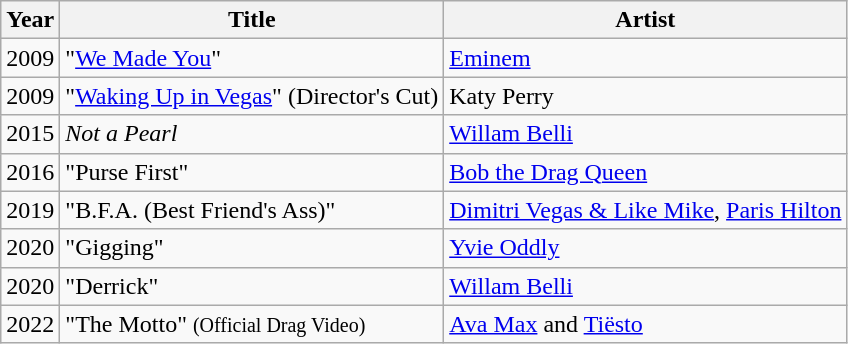<table class="wikitable plainrowheaders sortable">
<tr>
<th scope="col">Year</th>
<th scope="col">Title</th>
<th scope="col">Artist</th>
</tr>
<tr>
<td>2009</td>
<td>"<a href='#'>We Made You</a>"</td>
<td><a href='#'>Eminem</a></td>
</tr>
<tr>
<td>2009</td>
<td>"<a href='#'>Waking Up in Vegas</a>" (Director's Cut)</td>
<td>Katy Perry</td>
</tr>
<tr>
<td>2015</td>
<td><em>Not a Pearl</em></td>
<td><a href='#'>Willam Belli</a></td>
</tr>
<tr>
<td>2016</td>
<td>"Purse First"</td>
<td><a href='#'>Bob the Drag Queen</a></td>
</tr>
<tr>
<td>2019</td>
<td>"B.F.A. (Best Friend's Ass)"</td>
<td><a href='#'>Dimitri Vegas & Like Mike</a>, <a href='#'>Paris Hilton</a></td>
</tr>
<tr>
<td>2020</td>
<td>"Gigging"</td>
<td><a href='#'>Yvie Oddly</a></td>
</tr>
<tr>
<td>2020</td>
<td>"Derrick"</td>
<td><a href='#'>Willam Belli</a></td>
</tr>
<tr>
<td>2022</td>
<td>"The Motto" <small>(Official Drag Video)</small></td>
<td><a href='#'>Ava Max</a> and <a href='#'>Tiësto</a></td>
</tr>
</table>
